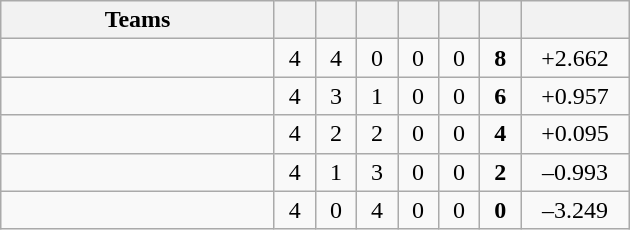<table class="wikitable" style="text-align:center">
<tr>
<th style="width:175px;">Teams</th>
<th style="width:20px;"></th>
<th style="width:20px;"></th>
<th style="width:20px;"></th>
<th style="width:20px;"></th>
<th style="width:20px;"></th>
<th style="width:20px;"></th>
<th style="width:65px;"></th>
</tr>
<tr>
<td style="text-align:left"></td>
<td>4</td>
<td>4</td>
<td>0</td>
<td>0</td>
<td>0</td>
<td><strong>8</strong></td>
<td>+2.662</td>
</tr>
<tr>
<td style="text-align:left"></td>
<td>4</td>
<td>3</td>
<td>1</td>
<td>0</td>
<td>0</td>
<td><strong>6</strong></td>
<td>+0.957</td>
</tr>
<tr>
<td style="text-align:left"></td>
<td>4</td>
<td>2</td>
<td>2</td>
<td>0</td>
<td>0</td>
<td><strong>4</strong></td>
<td>+0.095</td>
</tr>
<tr>
<td style="text-align:left"></td>
<td>4</td>
<td>1</td>
<td>3</td>
<td>0</td>
<td>0</td>
<td><strong>2</strong></td>
<td>–0.993</td>
</tr>
<tr>
<td style="text-align:left"></td>
<td>4</td>
<td>0</td>
<td>4</td>
<td>0</td>
<td>0</td>
<td><strong>0</strong></td>
<td>–3.249</td>
</tr>
</table>
